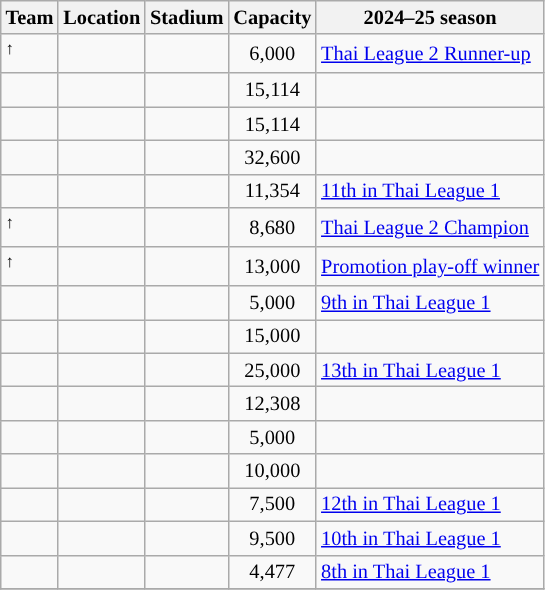<table class="wikitable sortable" style="font-size:85%;">
<tr>
<th>Team</th>
<th>Location</th>
<th>Stadium</th>
<th>Capacity</th>
<th>2024–25 season</th>
</tr>
<tr>
<td><sup>↑</sup></td>
<td></td>
<td></td>
<td align="center">6,000</td>
<td><a href='#'>Thai League 2 Runner-up</a></td>
</tr>
<tr>
<td></td>
<td></td>
<td></td>
<td align="center">15,114</td>
<td></td>
</tr>
<tr>
<td></td>
<td></td>
<td></td>
<td align="center">15,114</td>
<td></td>
</tr>
<tr>
<td></td>
<td></td>
<td></td>
<td align="center">32,600</td>
<td></td>
</tr>
<tr>
<td></td>
<td></td>
<td></td>
<td align="center">11,354</td>
<td><a href='#'>11th in Thai League 1</a></td>
</tr>
<tr>
<td><sup>↑</sup></td>
<td></td>
<td></td>
<td align="center">8,680</td>
<td><a href='#'>Thai League 2 Champion</a></td>
</tr>
<tr>
<td><sup>↑</sup></td>
<td></td>
<td></td>
<td align="center">13,000</td>
<td><a href='#'>Promotion play-off winner</a></td>
</tr>
<tr>
<td></td>
<td></td>
<td></td>
<td align="center">5,000</td>
<td><a href='#'>9th in Thai League 1</a></td>
</tr>
<tr>
<td></td>
<td></td>
<td></td>
<td align="center">15,000</td>
<td></td>
</tr>
<tr>
<td></td>
<td></td>
<td></td>
<td align="center">25,000</td>
<td><a href='#'>13th in Thai League 1</a></td>
</tr>
<tr>
<td></td>
<td></td>
<td></td>
<td align="center">12,308</td>
<td></td>
</tr>
<tr>
<td></td>
<td></td>
<td></td>
<td align="center">5,000</td>
<td></td>
</tr>
<tr>
<td></td>
<td></td>
<td></td>
<td align="center">10,000</td>
<td></td>
</tr>
<tr>
<td></td>
<td></td>
<td></td>
<td align="center">7,500</td>
<td><a href='#'>12th in Thai League 1</a></td>
</tr>
<tr>
<td></td>
<td></td>
<td></td>
<td align="center">9,500</td>
<td><a href='#'>10th in Thai League 1</a></td>
</tr>
<tr>
<td></td>
<td></td>
<td></td>
<td align="center">4,477</td>
<td><a href='#'>8th in Thai League 1</a></td>
</tr>
<tr>
</tr>
</table>
